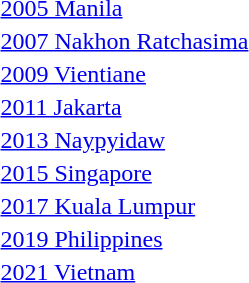<table>
<tr>
<td><a href='#'>2005 Manila</a></td>
<td></td>
<td></td>
<td></td>
</tr>
<tr>
<td><a href='#'>2007 Nakhon Ratchasima</a></td>
<td></td>
<td></td>
<td></td>
</tr>
<tr>
<td><a href='#'>2009 Vientiane</a></td>
<td></td>
<td></td>
<td></td>
</tr>
<tr>
<td><a href='#'>2011 Jakarta</a></td>
<td></td>
<td></td>
<td></td>
</tr>
<tr>
<td><a href='#'>2013 Naypyidaw</a></td>
<td></td>
<td></td>
<td></td>
</tr>
<tr>
<td><a href='#'>2015 Singapore</a></td>
<td></td>
<td></td>
<td></td>
</tr>
<tr>
<td><a href='#'>2017 Kuala Lumpur</a></td>
<td></td>
<td></td>
<td></td>
</tr>
<tr>
<td><a href='#'>2019 Philippines</a></td>
<td></td>
<td></td>
<td></td>
</tr>
<tr>
<td><a href='#'>2021 Vietnam</a></td>
<td></td>
<td></td>
<td></td>
</tr>
</table>
